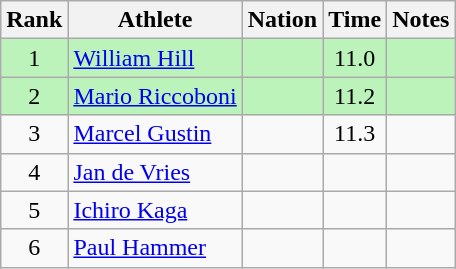<table class="wikitable sortable" style="text-align:center">
<tr>
<th>Rank</th>
<th>Athlete</th>
<th>Nation</th>
<th>Time</th>
<th>Notes</th>
</tr>
<tr bgcolor=bbf3bb>
<td>1</td>
<td align=left data-sort-value="Hill, William"><a href='#'>William Hill</a></td>
<td align=left></td>
<td>11.0</td>
<td></td>
</tr>
<tr bgcolor=bbf3bb>
<td>2</td>
<td align=left data-sort-value="Riccoboni, Mario"><a href='#'>Mario Riccoboni</a></td>
<td align=left></td>
<td>11.2</td>
<td></td>
</tr>
<tr>
<td>3</td>
<td align=left data-sort-value="Gustin, Marcel"><a href='#'>Marcel Gustin</a></td>
<td align=left></td>
<td>11.3</td>
<td></td>
</tr>
<tr>
<td>4</td>
<td align=left data-sort-value="Kaga, Ichiro"><a href='#'>Jan de Vries</a></td>
<td align="left"></td>
<td></td>
<td></td>
</tr>
<tr>
<td>5</td>
<td align=left data-sort-value="Hammer, Paul"><a href='#'>Ichiro Kaga</a></td>
<td align="left"></td>
<td></td>
<td></td>
</tr>
<tr>
<td>6</td>
<td align=left data-sort-value="Vries, Jan de"><a href='#'>Paul Hammer</a></td>
<td align="left"></td>
<td></td>
<td></td>
</tr>
</table>
